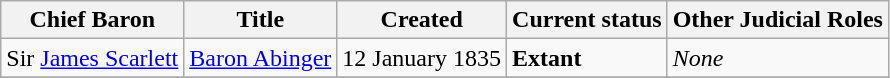<table class="wikitable">
<tr>
<th>Chief Baron</th>
<th>Title</th>
<th>Created</th>
<th>Current status</th>
<th>Other Judicial Roles</th>
</tr>
<tr>
<td>Sir <a href='#'>James Scarlett</a></td>
<td><a href='#'>Baron Abinger</a></td>
<td>12 January 1835</td>
<td><strong>Extant</strong></td>
<td><em>None</em></td>
</tr>
<tr>
</tr>
</table>
